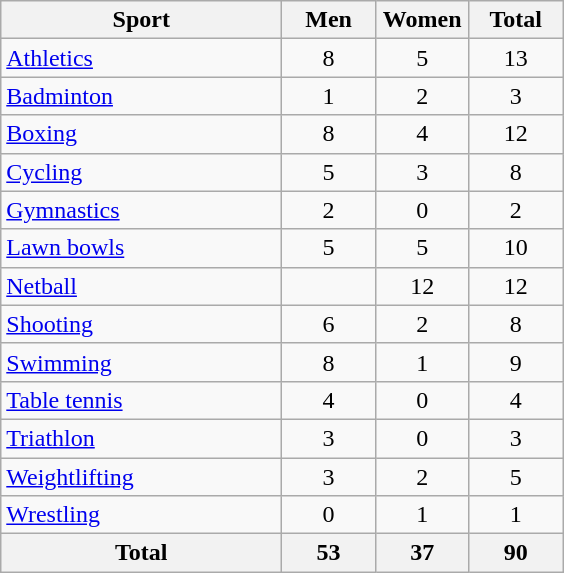<table class="wikitable sortable" style="text-align:center;">
<tr>
<th width=180>Sport</th>
<th width=55>Men</th>
<th width=55>Women</th>
<th width=55>Total</th>
</tr>
<tr>
<td align=left><a href='#'>Athletics</a></td>
<td>8</td>
<td>5</td>
<td>13</td>
</tr>
<tr>
<td align=left><a href='#'>Badminton</a></td>
<td>1</td>
<td>2</td>
<td>3</td>
</tr>
<tr>
<td align=left><a href='#'>Boxing</a></td>
<td>8</td>
<td>4</td>
<td>12</td>
</tr>
<tr>
<td align=left><a href='#'>Cycling</a></td>
<td>5</td>
<td>3</td>
<td>8</td>
</tr>
<tr>
<td align=left><a href='#'>Gymnastics</a></td>
<td>2</td>
<td>0</td>
<td>2</td>
</tr>
<tr>
<td align=left><a href='#'>Lawn bowls</a></td>
<td>5</td>
<td>5</td>
<td>10</td>
</tr>
<tr>
<td align=left><a href='#'>Netball</a></td>
<td></td>
<td>12</td>
<td>12</td>
</tr>
<tr>
<td align=left><a href='#'>Shooting</a></td>
<td>6</td>
<td>2</td>
<td>8</td>
</tr>
<tr>
<td align=left><a href='#'>Swimming</a></td>
<td>8</td>
<td>1</td>
<td>9</td>
</tr>
<tr>
<td align=left><a href='#'>Table tennis</a></td>
<td>4</td>
<td>0</td>
<td>4</td>
</tr>
<tr>
<td align=left><a href='#'>Triathlon</a></td>
<td>3</td>
<td>0</td>
<td>3</td>
</tr>
<tr>
<td align=left><a href='#'>Weightlifting</a></td>
<td>3</td>
<td>2</td>
<td>5</td>
</tr>
<tr>
<td align=left><a href='#'>Wrestling</a></td>
<td>0</td>
<td>1</td>
<td>1</td>
</tr>
<tr>
<th>Total</th>
<th>53</th>
<th>37</th>
<th>90</th>
</tr>
</table>
